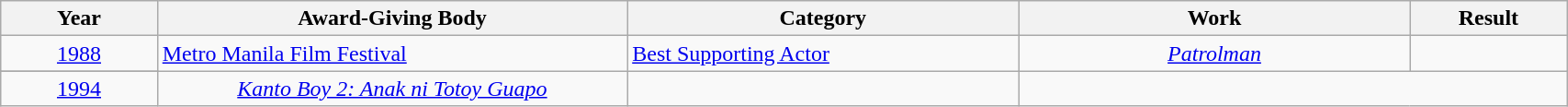<table | width="90%" class="wikitable sortable">
<tr>
<th width="10%">Year</th>
<th width="30%">Award-Giving Body</th>
<th width="25%">Category</th>
<th width="25%">Work</th>
<th width="10%">Result</th>
</tr>
<tr>
<td align="center"><a href='#'>1988</a></td>
<td rowspan="2" align="left"><a href='#'>Metro Manila Film Festival</a></td>
<td align="left" rowspan="2"><a href='#'>Best Supporting Actor</a></td>
<td align="center"><em><a href='#'>Patrolman</a></em></td>
<td></td>
</tr>
<tr>
</tr>
<tr>
<td align="center"><a href='#'>1994</a></td>
<td align=center><em><a href='#'>Kanto Boy 2: Anak ni Totoy Guapo</a></em></td>
<td></td>
</tr>
</table>
